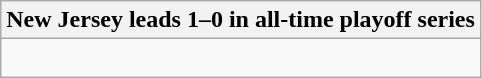<table class="wikitable collapsible collapsed">
<tr>
<th>New Jersey leads 1–0 in all-time playoff series</th>
</tr>
<tr>
<td><br></td>
</tr>
</table>
